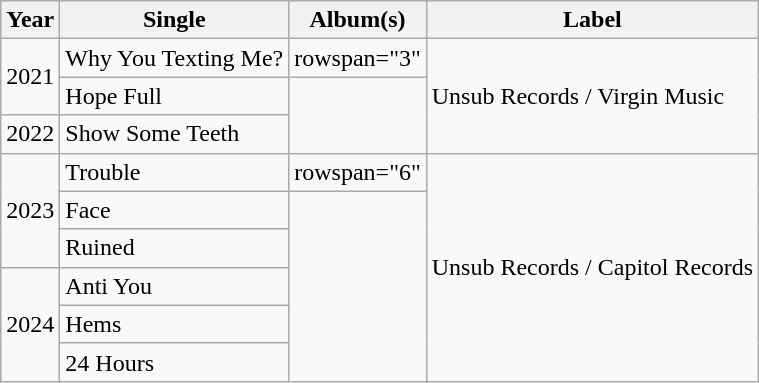<table class="wikitable">
<tr>
<th>Year</th>
<th>Single</th>
<th>Album(s)</th>
<th>Label</th>
</tr>
<tr>
<td rowspan="2">2021</td>
<td>Why You Texting Me?</td>
<td>rowspan="3" </td>
<td rowspan="3">Unsub Records / Virgin Music</td>
</tr>
<tr>
<td>Hope Full</td>
</tr>
<tr>
<td>2022</td>
<td>Show Some Teeth</td>
</tr>
<tr>
<td rowspan="3">2023</td>
<td>Trouble</td>
<td>rowspan="6" </td>
<td rowspan="6">Unsub Records / Capitol Records</td>
</tr>
<tr>
<td>Face</td>
</tr>
<tr>
<td>Ruined</td>
</tr>
<tr>
<td rowspan="3">2024</td>
<td>Anti You</td>
</tr>
<tr>
<td>Hems</td>
</tr>
<tr>
<td>24 Hours</td>
</tr>
</table>
